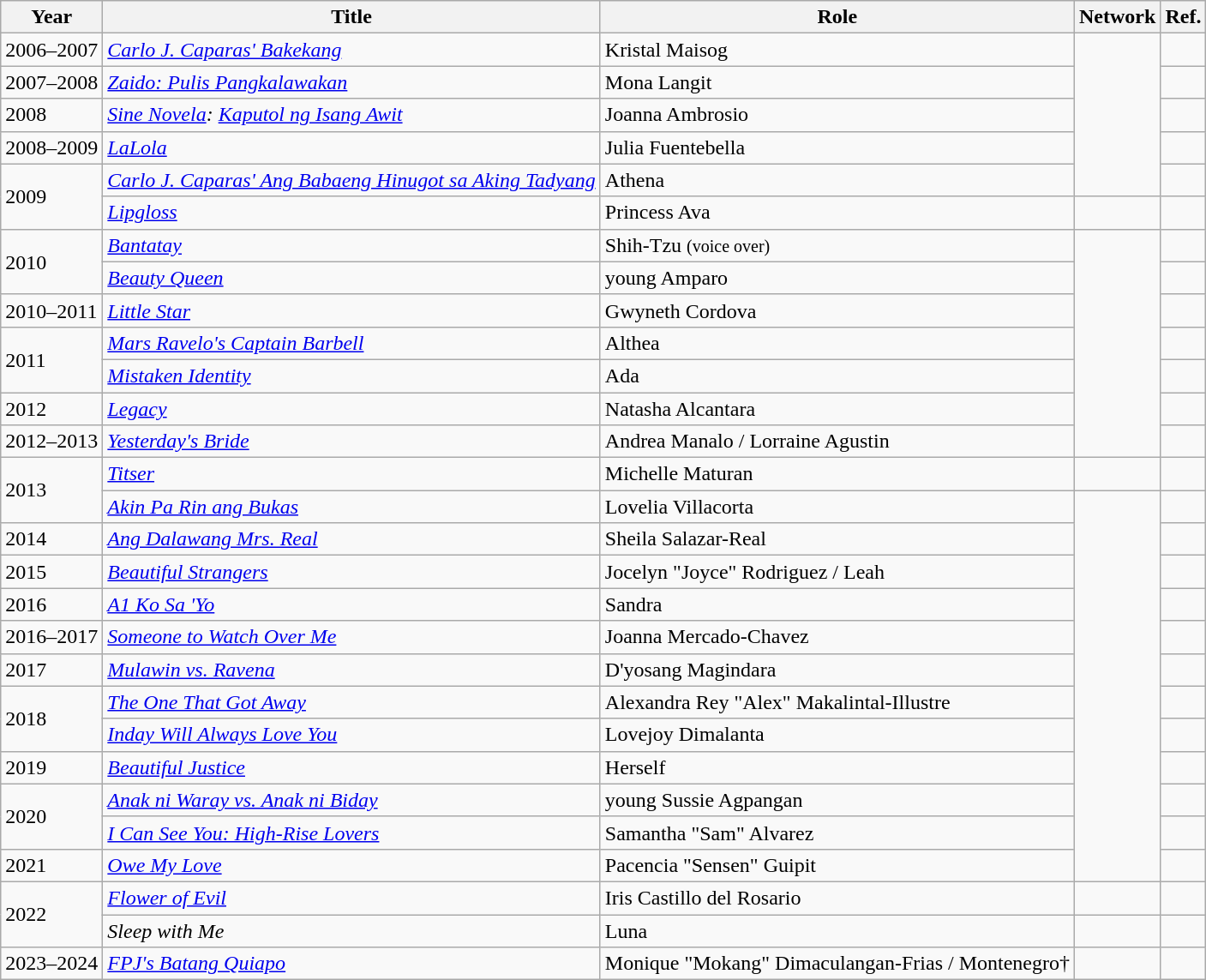<table class="wikitable sortable">
<tr>
<th>Year</th>
<th>Title</th>
<th>Role</th>
<th>Network</th>
<th>Ref.</th>
</tr>
<tr>
<td>2006–2007</td>
<td><em><a href='#'>Carlo J. Caparas' Bakekang</a></em></td>
<td>Kristal Maisog</td>
<td rowspan="5"></td>
<td></td>
</tr>
<tr>
<td>2007–2008</td>
<td><em><a href='#'>Zaido: Pulis Pangkalawakan</a></em></td>
<td>Mona Langit</td>
<td></td>
</tr>
<tr>
<td>2008</td>
<td><em><a href='#'>Sine Novela</a>:</em> <em><a href='#'>Kaputol ng Isang Awit</a></em></td>
<td>Joanna Ambrosio</td>
<td></td>
</tr>
<tr>
<td>2008–2009</td>
<td><em><a href='#'>LaLola</a></em></td>
<td>Julia Fuentebella</td>
<td></td>
</tr>
<tr>
<td rowspan="2">2009</td>
<td><em><a href='#'>Carlo J. Caparas' Ang Babaeng Hinugot sa Aking Tadyang</a></em></td>
<td>Athena</td>
<td></td>
</tr>
<tr>
<td><em><a href='#'>Lipgloss</a></em></td>
<td>Princess Ava</td>
<td></td>
<td></td>
</tr>
<tr>
<td rowspan="2">2010</td>
<td><em><a href='#'>Bantatay</a></em></td>
<td>Shih-Tzu <small>(voice over)</small></td>
<td rowspan="7"></td>
<td></td>
</tr>
<tr>
<td><em><a href='#'>Beauty Queen</a></em></td>
<td>young Amparo</td>
<td></td>
</tr>
<tr>
<td>2010–2011</td>
<td><em><a href='#'>Little Star</a></em></td>
<td>Gwyneth Cordova</td>
<td></td>
</tr>
<tr>
<td rowspan="2">2011</td>
<td><em><a href='#'>Mars Ravelo's Captain Barbell</a></em></td>
<td>Althea</td>
<td></td>
</tr>
<tr>
<td><em><a href='#'>Mistaken Identity</a></em></td>
<td>Ada</td>
<td></td>
</tr>
<tr>
<td>2012</td>
<td><em><a href='#'>Legacy</a></em></td>
<td>Natasha Alcantara</td>
<td></td>
</tr>
<tr>
<td>2012–2013</td>
<td><em><a href='#'>Yesterday's Bride</a></em></td>
<td>Andrea Manalo / Lorraine Agustin</td>
<td></td>
</tr>
<tr>
<td rowspan="2">2013</td>
<td><em><a href='#'>Titser</a></em></td>
<td>Michelle Maturan</td>
<td></td>
<td></td>
</tr>
<tr>
<td><em><a href='#'>Akin Pa Rin ang Bukas</a></em></td>
<td>Lovelia Villacorta</td>
<td rowspan=12></td>
<td></td>
</tr>
<tr>
<td>2014</td>
<td><em><a href='#'>Ang Dalawang Mrs. Real</a></em></td>
<td>Sheila Salazar-Real</td>
<td></td>
</tr>
<tr>
<td>2015</td>
<td><em><a href='#'>Beautiful Strangers</a></em></td>
<td>Jocelyn "Joyce" Rodriguez / Leah</td>
<td></td>
</tr>
<tr>
<td>2016</td>
<td><em><a href='#'>A1 Ko Sa 'Yo</a></em></td>
<td>Sandra</td>
<td></td>
</tr>
<tr>
<td>2016–2017</td>
<td><em><a href='#'> Someone to Watch Over Me</a></em></td>
<td>Joanna Mercado-Chavez</td>
<td></td>
</tr>
<tr>
<td>2017</td>
<td><em><a href='#'>Mulawin vs. Ravena</a></em></td>
<td>D'yosang Magindara</td>
<td></td>
</tr>
<tr>
<td rowspan=2>2018</td>
<td><em><a href='#'>The One That Got Away</a></em></td>
<td>Alexandra Rey "Alex" Makalintal-Illustre</td>
<td></td>
</tr>
<tr>
<td><em><a href='#'>Inday Will Always Love You</a></em></td>
<td>Lovejoy Dimalanta</td>
<td></td>
</tr>
<tr>
<td>2019</td>
<td><em><a href='#'>Beautiful Justice</a></em></td>
<td>Herself</td>
<td></td>
</tr>
<tr>
<td rowspan=2>2020</td>
<td><em><a href='#'>Anak ni Waray vs. Anak ni Biday</a></em></td>
<td>young Sussie Agpangan</td>
<td></td>
</tr>
<tr>
<td><em><a href='#'>I Can See You: High-Rise Lovers</a></em></td>
<td>Samantha "Sam" Alvarez</td>
<td></td>
</tr>
<tr>
<td>2021</td>
<td><em><a href='#'>Owe My Love</a></em></td>
<td>Pacencia "Sensen" Guipit</td>
<td></td>
</tr>
<tr>
<td rowspan="2">2022</td>
<td><em><a href='#'>Flower of Evil</a></em></td>
<td>Iris Castillo del Rosario</td>
<td></td>
<td></td>
</tr>
<tr>
<td><em>Sleep with Me</em></td>
<td>Luna</td>
<td></td>
<td></td>
</tr>
<tr>
<td>2023–2024</td>
<td><em><a href='#'>FPJ's Batang Quiapo</a></em></td>
<td>Monique "Mokang" Dimaculangan-Frias / Montenegro†</td>
<td></td>
<td></td>
</tr>
</table>
